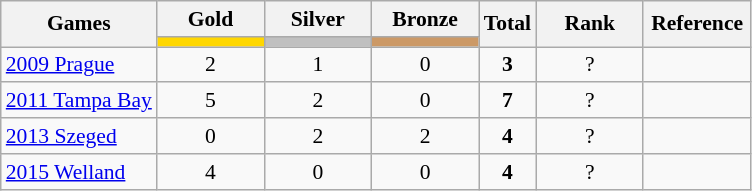<table class="wikitable" style="text-align:center; font-size:90%;">
<tr>
<th rowspan=2>Games</th>
<th style="width:4.5em;">Gold</th>
<th style="width:4.5em;">Silver</th>
<th style="width:4.5em;">Bronze</th>
<th rowspan=2 !style="width:4.5em;">Total</th>
<th rowspan=2 style="width:4.5em;">Rank</th>
<th rowspan=2 style="width:4.5em;">Reference</th>
</tr>
<tr>
<td style="background:gold;"></td>
<td style="background:silver;"></td>
<td style="background:#cc9966;"></td>
</tr>
<tr>
<td align=left> <a href='#'>2009 Prague</a></td>
<td>2</td>
<td>1</td>
<td>0</td>
<td><strong>3</strong></td>
<td>?</td>
<td></td>
</tr>
<tr>
<td align=left> <a href='#'>2011 Tampa Bay</a></td>
<td>5</td>
<td>2</td>
<td>0</td>
<td><strong>7</strong></td>
<td>?</td>
<td></td>
</tr>
<tr>
<td align=left> <a href='#'>2013 Szeged</a></td>
<td>0</td>
<td>2</td>
<td>2</td>
<td><strong>4</strong></td>
<td>?</td>
<td></td>
</tr>
<tr>
<td align=left> <a href='#'>2015 Welland</a></td>
<td>4</td>
<td>0</td>
<td>0</td>
<td><strong>4</strong></td>
<td>?</td>
<td></td>
</tr>
</table>
